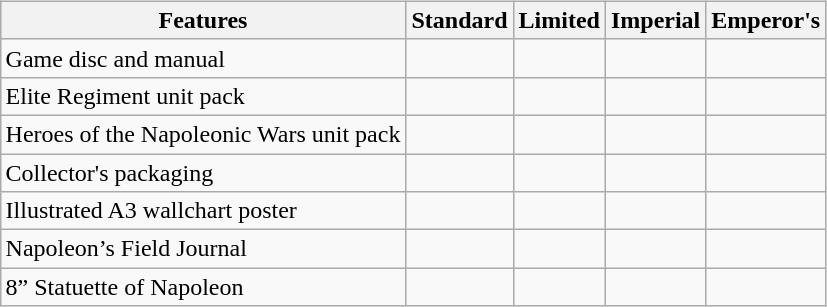<table style="float:right;">
<tr>
<td><br><table class="wikitable">
<tr>
<th>Features</th>
<th>Standard</th>
<th>Limited</th>
<th>Imperial</th>
<th>Emperor's</th>
</tr>
<tr>
<td>Game disc and manual</td>
<td></td>
<td></td>
<td></td>
<td></td>
</tr>
<tr>
<td>Elite Regiment unit pack</td>
<td></td>
<td></td>
<td></td>
<td></td>
</tr>
<tr>
<td>Heroes of the Napoleonic Wars unit pack</td>
<td></td>
<td></td>
<td></td>
<td></td>
</tr>
<tr>
<td>Collector's packaging</td>
<td></td>
<td></td>
<td></td>
<td></td>
</tr>
<tr>
<td>Illustrated A3 wallchart poster</td>
<td></td>
<td></td>
<td></td>
<td></td>
</tr>
<tr>
<td>Napoleon’s Field Journal</td>
<td></td>
<td></td>
<td></td>
<td></td>
</tr>
<tr>
<td>8” Statuette of Napoleon</td>
<td></td>
<td></td>
<td></td>
<td></td>
</tr>
</table>
</td>
</tr>
</table>
